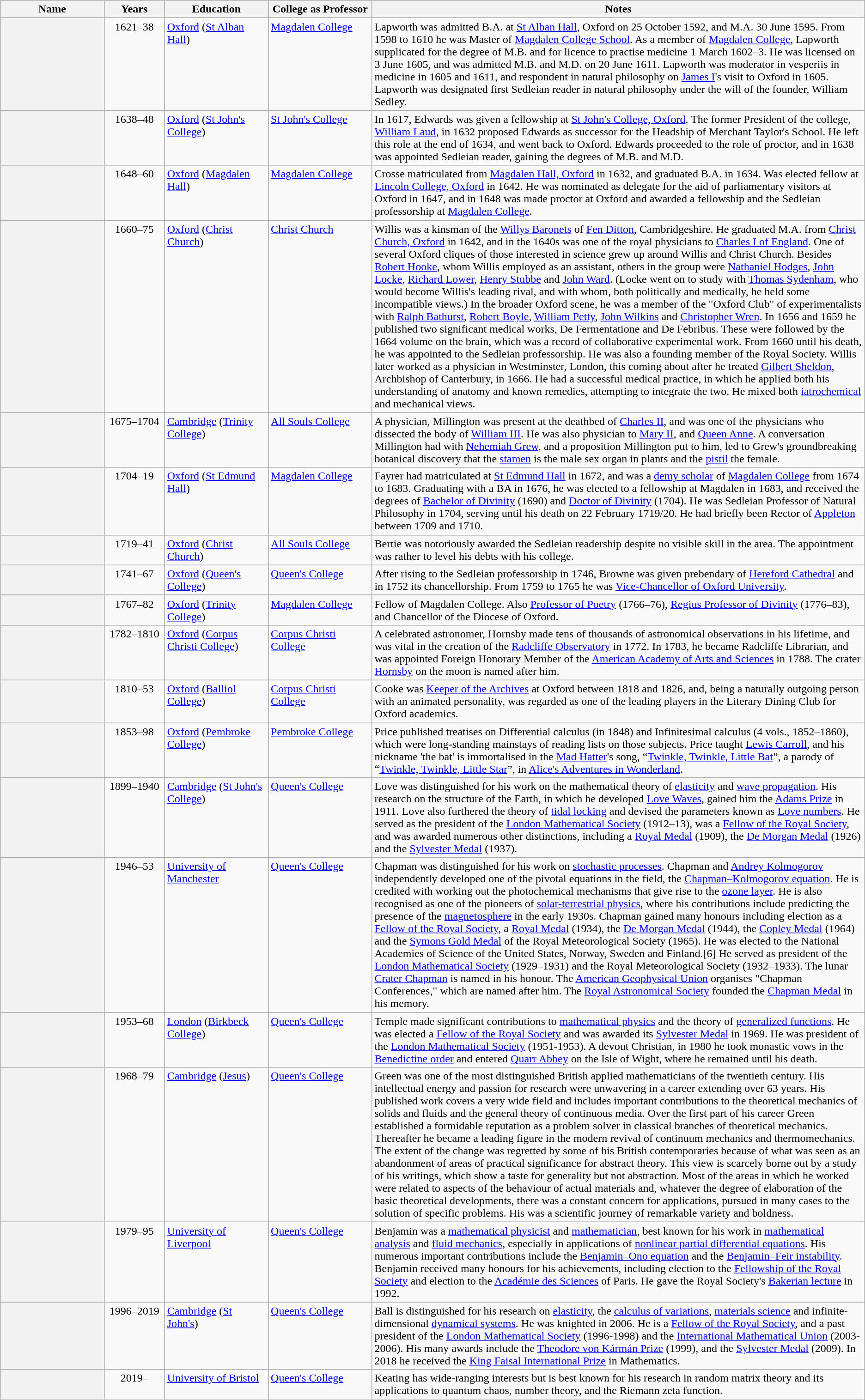<table class="wikitable sortable">
<tr>
<th scope="column" width=12%>Name</th>
<th scope="column" width=7%>Years</th>
<th scope="column" width=12%>Education</th>
<th scope="column" width=12%>College as Professor</th>
<th class="unsortable">Notes</th>
</tr>
<tr valign="top">
<th scope = "row"></th>
<td align="center">1621–38</td>
<td><a href='#'>Oxford</a> (<a href='#'>St Alban Hall</a>)</td>
<td><a href='#'>Magdalen College</a></td>
<td>Lapworth was admitted B.A. at <a href='#'>St Alban Hall</a>, Oxford on 25 October 1592, and M.A. 30 June 1595. From 1598 to 1610 he was Master of <a href='#'>Magdalen College School</a>. As a member of <a href='#'>Magdalen College</a>, Lapworth supplicated for the degree of M.B. and for licence to practise medicine 1 March 1602–3. He was licensed on 3 June 1605, and was admitted M.B. and M.D. on 20 June 1611. Lapworth was moderator in vesperiis in medicine in 1605 and 1611, and respondent in natural philosophy on <a href='#'>James I</a>'s visit to Oxford in 1605. Lapworth was designated first Sedleian reader in natural philosophy under the will of the founder, William Sedley.</td>
</tr>
<tr valign="top">
<th scope = "row"></th>
<td align="center">1638–48</td>
<td><a href='#'>Oxford</a> (<a href='#'>St John's College</a>)</td>
<td><a href='#'>St John's College</a></td>
<td>In 1617, Edwards was given a fellowship at <a href='#'>St John's College, Oxford</a>. The former President of the college, <a href='#'>William Laud</a>, in 1632 proposed Edwards as successor for the Headship of Merchant Taylor's School. He left this role at the end of 1634, and went back to Oxford. Edwards proceeded to the role of proctor, and in 1638 was appointed Sedleian reader, gaining the degrees of M.B. and M.D.</td>
</tr>
<tr valign="top">
<th scope = "row"></th>
<td align="center">1648–60</td>
<td><a href='#'>Oxford</a> (<a href='#'>Magdalen Hall</a>)</td>
<td><a href='#'>Magdalen College</a></td>
<td>Crosse matriculated from <a href='#'>Magdalen Hall, Oxford</a> in 1632, and graduated B.A. in 1634. Was elected fellow at <a href='#'>Lincoln College, Oxford</a> in 1642. He was nominated as delegate for the aid of parliamentary visitors at Oxford in 1647, and in 1648 was made proctor at Oxford and awarded a fellowship and the Sedleian professorship at <a href='#'>Magdalen College</a>.</td>
</tr>
<tr valign="top">
<th scope = "row"></th>
<td align="center">1660–75</td>
<td><a href='#'>Oxford</a> (<a href='#'>Christ Church</a>)</td>
<td><a href='#'>Christ Church</a></td>
<td>Willis was a kinsman of the <a href='#'>Willys Baronets</a> of <a href='#'>Fen Ditton</a>, Cambridgeshire. He graduated M.A. from <a href='#'>Christ Church, Oxford</a> in 1642, and in the 1640s was one of the royal physicians to <a href='#'>Charles I of England</a>. One of several Oxford cliques of those interested in science grew up around Willis and Christ Church. Besides <a href='#'>Robert Hooke</a>, whom Willis employed as an assistant, others in the group were <a href='#'>Nathaniel Hodges</a>, <a href='#'>John Locke</a>, <a href='#'>Richard Lower</a>, <a href='#'>Henry Stubbe</a> and <a href='#'>John Ward</a>. (Locke went on to study with <a href='#'>Thomas Sydenham</a>, who would become Willis's leading rival, and with whom, both politically and medically, he held some incompatible views.) In the broader Oxford scene, he was a member of the "Oxford Club" of experimentalists with <a href='#'>Ralph Bathurst</a>, <a href='#'>Robert Boyle</a>, <a href='#'>William Petty</a>, <a href='#'>John Wilkins</a> and <a href='#'>Christopher Wren</a>. In 1656 and 1659 he published two significant medical works, De Fermentatione and De Febribus. These were followed by the 1664 volume on the brain, which was a record of collaborative experimental work. From 1660 until his death, he was appointed to the Sedleian professorship. He was also a founding member of the Royal Society. Willis later worked as a physician in Westminster, London, this coming about after he treated <a href='#'>Gilbert Sheldon</a>, Archbishop of Canterbury, in 1666. He had a successful medical practice, in which he applied both his understanding of anatomy and known remedies, attempting to integrate the two. He mixed both <a href='#'>iatrochemical</a> and mechanical views.</td>
</tr>
<tr valign="top">
<th scope = "row"></th>
<td align="center">1675–1704</td>
<td><a href='#'>Cambridge</a> (<a href='#'>Trinity College</a>)</td>
<td><a href='#'>All Souls College</a></td>
<td>A physician, Millington was present at the deathbed of <a href='#'>Charles II</a>, and was one of the physicians who dissected the body of <a href='#'>William III</a>. He was also physician to <a href='#'>Mary II</a>, and <a href='#'>Queen Anne</a>. A conversation Millington had with <a href='#'>Nehemiah Grew</a>, and a proposition Millington put to him, led to Grew's groundbreaking botanical discovery that the <a href='#'>stamen</a> is the male sex organ in plants and the <a href='#'>pistil</a> the female.</td>
</tr>
<tr valign="top">
<th scope = "row"></th>
<td align="center">1704–19</td>
<td><a href='#'>Oxford</a> (<a href='#'>St Edmund Hall</a>)</td>
<td><a href='#'>Magdalen College</a></td>
<td>Fayrer had matriculated at <a href='#'>St Edmund Hall</a> in 1672, and was a <a href='#'>demy scholar</a> of <a href='#'>Magdalen College</a> from 1674 to 1683. Graduating with a BA in 1676, he was elected to a fellowship at Magdalen in 1683, and received the degrees of <a href='#'>Bachelor of Divinity</a> (1690) and <a href='#'>Doctor of Divinity</a> (1704). He was Sedleian Professor of Natural Philosophy in 1704, serving until his death on 22 February 1719/20. He had briefly been Rector of <a href='#'>Appleton</a> between 1709 and 1710.</td>
</tr>
<tr valign="top">
<th scope = "row"></th>
<td align="center">1719–41</td>
<td><a href='#'>Oxford</a> (<a href='#'>Christ Church</a>)</td>
<td><a href='#'>All Souls College</a></td>
<td>Bertie was notoriously awarded the Sedleian readership despite no visible skill in the area. The appointment was rather to level his debts with his college.</td>
</tr>
<tr valign="top">
<th scope = "row"></th>
<td align="center">1741–67</td>
<td><a href='#'>Oxford</a> (<a href='#'>Queen's College</a>)</td>
<td><a href='#'>Queen's College</a></td>
<td>After rising to the Sedleian professorship in 1746, Browne was given prebendary of <a href='#'>Hereford Cathedral</a> and in 1752 its chancellorship. From 1759 to 1765 he was <a href='#'>Vice-Chancellor of Oxford University</a>.</td>
</tr>
<tr valign="top">
<th scope = "row"></th>
<td align="center">1767–82</td>
<td><a href='#'>Oxford</a> (<a href='#'>Trinity College</a>)</td>
<td><a href='#'>Magdalen College</a></td>
<td>Fellow of Magdalen College. Also <a href='#'>Professor of Poetry</a> (1766–76), <a href='#'>Regius Professor of Divinity</a> (1776–83), and Chancellor of the Diocese of Oxford.</td>
</tr>
<tr valign="top">
<th scope = "row"></th>
<td align="center">1782–1810</td>
<td><a href='#'>Oxford</a> (<a href='#'>Corpus Christi College</a>)</td>
<td><a href='#'>Corpus Christi College</a></td>
<td>A celebrated astronomer, Hornsby made tens of thousands of astronomical observations in his lifetime, and was vital in the creation of the <a href='#'>Radcliffe Observatory</a> in 1772. In 1783, he became Radcliffe Librarian, and was appointed Foreign Honorary Member of the <a href='#'>American Academy of Arts and Sciences</a> in 1788. The crater <a href='#'>Hornsby</a> on the moon is named after him.</td>
</tr>
<tr valign="top">
<th scope = "row"></th>
<td align="center">1810–53</td>
<td><a href='#'>Oxford</a> (<a href='#'>Balliol College</a>)</td>
<td><a href='#'>Corpus Christi College</a></td>
<td>Cooke was <a href='#'>Keeper of the Archives</a> at Oxford between 1818 and 1826, and, being a naturally outgoing person with an animated personality, was regarded as one of the leading players in the Literary Dining Club for Oxford academics.</td>
</tr>
<tr valign="top">
<th scope = "row"></th>
<td align="center">1853–98</td>
<td><a href='#'>Oxford</a> (<a href='#'>Pembroke College</a>)</td>
<td><a href='#'>Pembroke College</a></td>
<td>Price published treatises on Differential calculus (in 1848) and Infinitesimal calculus (4 vols., 1852–1860), which were long-standing mainstays of reading lists on those subjects. Price taught <a href='#'>Lewis Carroll</a>, and his nickname 'the bat' is immortalised in the <a href='#'>Mad Hatter</a>'s song, “<a href='#'>Twinkle, Twinkle, Little Bat</a>”, a parody of “<a href='#'>Twinkle, Twinkle, Little Star</a>”, in <a href='#'>Alice's Adventures in Wonderland</a>.</td>
</tr>
<tr valign="top">
<th scope = "row"></th>
<td align="center">1899–1940</td>
<td><a href='#'>Cambridge</a> (<a href='#'>St John's College</a>)</td>
<td><a href='#'>Queen's College</a></td>
<td>Love was distinguished for his work on the mathematical theory of <a href='#'>elasticity</a> and <a href='#'>wave propagation</a>.  His research on the structure of the Earth, in which he developed <a href='#'>Love Waves</a>, gained him the <a href='#'>Adams Prize</a> in 1911. Love also furthered the theory of <a href='#'>tidal locking</a> and devised the parameters known as <a href='#'>Love numbers</a>.  He served as the president of the <a href='#'>London Mathematical Society</a> (1912–13), was a <a href='#'>Fellow of the Royal Society</a>, and was awarded numerous other distinctions, including a <a href='#'>Royal Medal</a> (1909), the <a href='#'>De Morgan Medal</a> (1926) and the <a href='#'>Sylvester Medal</a> (1937).</td>
</tr>
<tr valign="top">
<th scope = "row"></th>
<td align="center">1946–53</td>
<td><a href='#'>University of Manchester</a></td>
<td><a href='#'>Queen's College</a></td>
<td>Chapman was distinguished for his work on <a href='#'>stochastic processes</a>.  Chapman and <a href='#'>Andrey Kolmogorov</a> independently developed one of the pivotal equations in the field, the <a href='#'>Chapman–Kolmogorov equation</a>. He is credited with working out the photochemical mechanisms that give rise to the <a href='#'>ozone layer</a>.  He is also recognised as one of the pioneers of <a href='#'>solar-terrestrial physics</a>, where his contributions include predicting the presence of the <a href='#'>magnetosphere</a> in the early 1930s.  Chapman gained many honours including election as a <a href='#'>Fellow of the Royal Society</a>, a <a href='#'>Royal Medal</a> (1934), the <a href='#'>De Morgan Medal</a> (1944), the <a href='#'>Copley Medal</a> (1964) and the <a href='#'>Symons Gold Medal</a> of the Royal Meteorological Society (1965). He was elected to the National Academies of Science of the United States, Norway, Sweden and Finland.[6] He served as president of the <a href='#'>London Mathematical Society</a> (1929–1931) and the Royal Meteorological Society (1932–1933).  The lunar <a href='#'>Crater Chapman</a> is named in his honour.  The <a href='#'>American Geophysical Union</a> organises "Chapman Conferences," which are named after him. The <a href='#'>Royal Astronomical Society</a> founded the <a href='#'>Chapman Medal</a> in his memory.</td>
</tr>
<tr valign="top">
<th scope = "row"></th>
<td align="center">1953–68</td>
<td><a href='#'>London</a> (<a href='#'>Birkbeck College</a>)</td>
<td><a href='#'>Queen's College</a></td>
<td>Temple made significant contributions to <a href='#'>mathematical physics</a> and the theory of <a href='#'>generalized functions</a>.  He was elected a <a href='#'>Fellow of the Royal Society</a> and was awarded its <a href='#'>Sylvester Medal</a> in 1969.   He was president of the <a href='#'>London Mathematical Society</a> (1951-1953).  A devout Christian, in 1980 he took monastic vows in the <a href='#'>Benedictine order</a> and entered <a href='#'>Quarr Abbey</a> on the Isle of Wight, where he remained until his death.</td>
</tr>
<tr valign="top">
<th scope = "row"></th>
<td align="center">1968–79</td>
<td><a href='#'>Cambridge</a> (<a href='#'>Jesus</a>)</td>
<td><a href='#'>Queen's College</a></td>
<td>Green was one of the most distinguished British applied mathematicians of the twentieth century. His intellectual energy and passion for research were unwavering in a career extending over 63 years. His published work covers a very wide field and includes important contributions to the theoretical mechanics of solids and fluids and the general theory of continuous media. Over the first part of his career Green established a formidable reputation as a problem solver in classical branches of theoretical mechanics. Thereafter he became a leading figure in the modern revival of continuum mechanics and thermomechanics. The extent of the change was regretted by some of his British contemporaries because of what was seen as an abandonment of areas of practical significance for abstract theory. This view is scarcely borne out by a study of his writings, which show a taste for generality but not abstraction. Most of the areas in which he worked were related to aspects of the behaviour of actual materials and, whatever the degree of elaboration of the basic theoretical developments, there was a constant concern for applications, pursued in many cases to the solution of specific problems. His was a scientific journey of remarkable variety and boldness.</td>
</tr>
<tr valign="top">
<th scope = "row"></th>
<td align="center">1979–95</td>
<td><a href='#'>University of Liverpool</a></td>
<td><a href='#'>Queen's College</a></td>
<td>Benjamin was a <a href='#'>mathematical physicist</a> and <a href='#'>mathematician</a>, best known for his work in <a href='#'>mathematical analysis</a> and <a href='#'>fluid mechanics</a>, especially in applications of <a href='#'>nonlinear partial differential equations</a>.  His numerous important contributions include the <a href='#'>Benjamin–Ono equation</a> and the <a href='#'>Benjamin–Feir instability</a>.  Benjamin received many honours for his achievements, including election to the <a href='#'>Fellowship of the Royal Society</a> and election to the <a href='#'>Académie des Sciences</a> of Paris. He gave the Royal Society's <a href='#'>Bakerian lecture</a> in 1992.</td>
</tr>
<tr valign="top">
<th scope = "row"></th>
<td align="center">1996–2019</td>
<td><a href='#'>Cambridge</a> (<a href='#'>St John's</a>)</td>
<td><a href='#'>Queen's College</a></td>
<td>Ball is distinguished for his research on <a href='#'>elasticity</a>, the <a href='#'>calculus of variations</a>, <a href='#'>materials science</a> and infinite-dimensional <a href='#'>dynamical systems</a>. He was knighted in 2006.  He is a <a href='#'>Fellow of the Royal Society</a>, and a past president of the <a href='#'>London Mathematical Society</a> (1996-1998) and the <a href='#'>International Mathematical Union</a> (2003-2006).  His many awards include the <a href='#'>Theodore von Kármán Prize</a> (1999), and the <a href='#'>Sylvester Medal</a> (2009).  In 2018 he received the <a href='#'>King Faisal International Prize</a> in Mathematics.</td>
</tr>
<tr valign="top">
<th scope = "row"></th>
<td align="center">2019–</td>
<td><a href='#'>University of Bristol</a></td>
<td><a href='#'>Queen's College</a></td>
<td>Keating has wide-ranging interests but is best known for his research in random matrix theory and its applications to quantum chaos, number theory, and the Riemann zeta function.</td>
</tr>
</table>
